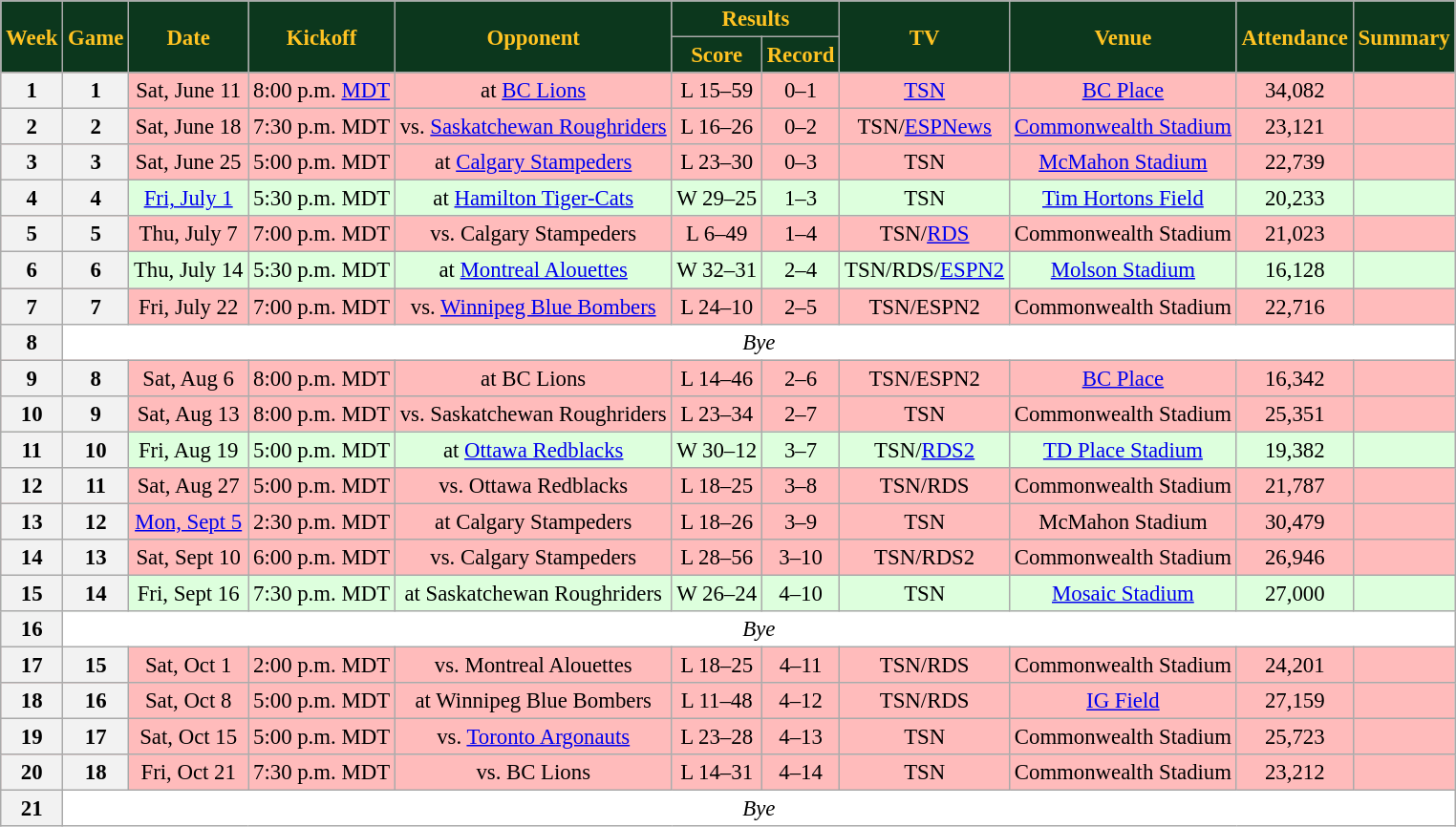<table class="wikitable" style="font-size: 95%;">
<tr>
<th style="background:#0C371D;color:#ffc322;" rowspan=2>Week</th>
<th style="background:#0C371D;color:#ffc322;" rowspan=2>Game</th>
<th style="background:#0C371D;color:#ffc322;" rowspan=2>Date</th>
<th style="background:#0C371D;color:#ffc322;" rowspan=2>Kickoff</th>
<th style="background:#0C371D;color:#ffc322;" rowspan=2>Opponent</th>
<th style="background:#0C371D;color:#ffc322;" colspan=2>Results</th>
<th style="background:#0C371D;color:#ffc322;" rowspan=2>TV</th>
<th style="background:#0C371D;color:#ffc322;" rowspan=2>Venue</th>
<th style="background:#0C371D;color:#ffc322;" rowspan=2>Attendance</th>
<th style="background:#0C371D;color:#ffc322;" rowspan=2>Summary</th>
</tr>
<tr>
<th style="background:#0C371D;color:#ffc322;">Score</th>
<th style="background:#0C371D;color:#ffc322;">Record</th>
</tr>
<tr align="center"= bgcolor="ffbbbb">
<th align="center">1</th>
<th align="center">1</th>
<td align="center">Sat, June 11</td>
<td align="center">8:00 p.m. <a href='#'>MDT</a></td>
<td align="center">at <a href='#'>BC Lions</a></td>
<td align="center">L 15–59</td>
<td align="center">0–1</td>
<td align="center"><a href='#'>TSN</a></td>
<td align="center"><a href='#'>BC Place</a></td>
<td align="center">34,082</td>
<td align="center"></td>
</tr>
<tr align="center"= bgcolor="ffbbbb">
<th align="center">2</th>
<th align="center">2</th>
<td align="center">Sat, June 18</td>
<td align="center">7:30 p.m. MDT</td>
<td align="center">vs. <a href='#'>Saskatchewan Roughriders</a></td>
<td align="center">L 16–26</td>
<td align="center">0–2</td>
<td align="center">TSN/<a href='#'>ESPNews</a></td>
<td align="center"><a href='#'>Commonwealth Stadium</a></td>
<td align="center">23,121</td>
<td align="center"></td>
</tr>
<tr align="center"= bgcolor="ffbbbb">
<th align="center">3</th>
<th align="center">3</th>
<td align="center">Sat, June 25</td>
<td align="center">5:00 p.m. MDT</td>
<td align="center">at <a href='#'>Calgary Stampeders</a></td>
<td align="center">L 23–30</td>
<td align="center">0–3</td>
<td align="center">TSN</td>
<td align="center"><a href='#'>McMahon Stadium</a></td>
<td align="center">22,739</td>
<td align="center"></td>
</tr>
<tr align="center"= bgcolor="ddffdd">
<th align="center">4</th>
<th align="center">4</th>
<td align="center"><a href='#'>Fri, July 1</a></td>
<td align="center">5:30 p.m. MDT</td>
<td align="center">at <a href='#'>Hamilton Tiger-Cats</a></td>
<td align="center">W 29–25</td>
<td align="center">1–3</td>
<td align="center">TSN</td>
<td align="center"><a href='#'>Tim Hortons Field</a></td>
<td align="center">20,233</td>
<td align="center"></td>
</tr>
<tr align="center"= bgcolor="ffbbbb">
<th align="center">5</th>
<th align="center">5</th>
<td align="center">Thu, July 7</td>
<td align="center">7:00 p.m. MDT</td>
<td align="center">vs. Calgary Stampeders</td>
<td align="center">L 6–49</td>
<td align="center">1–4</td>
<td align="center">TSN/<a href='#'>RDS</a></td>
<td align="center">Commonwealth Stadium</td>
<td align="center">21,023</td>
<td align="center"></td>
</tr>
<tr align="center"= bgcolor="ddffdd">
<th align="center">6</th>
<th align="center">6</th>
<td align="center">Thu, July 14</td>
<td align="center">5:30 p.m. MDT</td>
<td align="center">at <a href='#'>Montreal Alouettes</a></td>
<td align="center">W 32–31</td>
<td align="center">2–4</td>
<td align="center">TSN/RDS/<a href='#'>ESPN2</a></td>
<td align="center"><a href='#'>Molson Stadium</a></td>
<td align="center">16,128</td>
<td align="center"></td>
</tr>
<tr align="center"= bgcolor="ffbbbb">
<th align="center">7</th>
<th align="center">7</th>
<td align="center">Fri, July 22</td>
<td align="center">7:00 p.m. MDT</td>
<td align="center">vs. <a href='#'>Winnipeg Blue Bombers</a></td>
<td align="center">L 24–10</td>
<td align="center">2–5</td>
<td align="center">TSN/ESPN2</td>
<td align="center">Commonwealth Stadium</td>
<td align="center">22,716</td>
<td align="center"></td>
</tr>
<tr align="center"= bgcolor="ffffff">
<th align="center">8</th>
<td colspan=10 align="center" valign="middle"><em>Bye</em></td>
</tr>
<tr align="center"= bgcolor="ffbbbb">
<th align="center">9</th>
<th align="center">8</th>
<td align="center">Sat, Aug 6</td>
<td align="center">8:00 p.m. MDT</td>
<td align="center">at BC Lions</td>
<td align="center">L 14–46</td>
<td align="center">2–6</td>
<td align="center">TSN/ESPN2</td>
<td align="center"><a href='#'>BC Place</a></td>
<td align="center">16,342</td>
<td align="center"></td>
</tr>
<tr align="center"= bgcolor="ffbbbb">
<th align="center">10</th>
<th align="center">9</th>
<td align="center">Sat, Aug 13</td>
<td align="center">8:00 p.m. MDT</td>
<td align="center">vs. Saskatchewan Roughriders</td>
<td align="center">L 23–34</td>
<td align="center">2–7</td>
<td align="center">TSN</td>
<td align="center">Commonwealth Stadium</td>
<td align="center">25,351</td>
<td align="center"></td>
</tr>
<tr align="center"= bgcolor="ddffdd">
<th align="center">11</th>
<th align="center">10</th>
<td align="center">Fri, Aug 19</td>
<td align="center">5:00 p.m. MDT</td>
<td align="center">at <a href='#'>Ottawa Redblacks</a></td>
<td align="center">W 30–12</td>
<td align="center">3–7</td>
<td align="center">TSN/<a href='#'>RDS2</a></td>
<td align="center"><a href='#'>TD Place Stadium</a></td>
<td align="center">19,382</td>
<td align="center"></td>
</tr>
<tr align="center"= bgcolor="ffbbbb">
<th align="center">12</th>
<th align="center">11</th>
<td align="center">Sat, Aug 27</td>
<td align="center">5:00 p.m. MDT</td>
<td align="center">vs. Ottawa Redblacks</td>
<td align="center">L 18–25</td>
<td align="center">3–8</td>
<td align="center">TSN/RDS</td>
<td align="center">Commonwealth Stadium</td>
<td align="center">21,787</td>
<td align="center"></td>
</tr>
<tr align="center"= bgcolor="ffbbbb">
<th align="center">13</th>
<th align="center">12</th>
<td align="center"><a href='#'>Mon, Sept 5</a></td>
<td align="center">2:30 p.m. MDT</td>
<td align="center">at Calgary Stampeders</td>
<td align="center">L 18–26</td>
<td align="center">3–9</td>
<td align="center">TSN</td>
<td align="center">McMahon Stadium</td>
<td align="center">30,479</td>
<td align="center"></td>
</tr>
<tr align="center"= bgcolor="ffbbbb">
<th align="center">14</th>
<th align="center">13</th>
<td align="center">Sat, Sept 10</td>
<td align="center">6:00 p.m. MDT</td>
<td align="center">vs. Calgary Stampeders</td>
<td align="center">L 28–56</td>
<td align="center">3–10</td>
<td align="center">TSN/RDS2</td>
<td align="center">Commonwealth Stadium</td>
<td align="center">26,946</td>
<td align="center"></td>
</tr>
<tr align="center"= bgcolor="ddffdd">
<th align="center">15</th>
<th align="center">14</th>
<td align="center">Fri, Sept 16</td>
<td align="center">7:30 p.m. MDT</td>
<td align="center">at Saskatchewan Roughriders</td>
<td align="center">W 26–24</td>
<td align="center">4–10</td>
<td align="center">TSN</td>
<td align="center"><a href='#'>Mosaic Stadium</a></td>
<td align="center">27,000</td>
<td align="center"></td>
</tr>
<tr align="center"= bgcolor="ffffff">
<th align="center">16</th>
<td colspan=10 align="center" valign="middle"><em>Bye</em></td>
</tr>
<tr align="center"= bgcolor="ffbbbb">
<th align="center">17</th>
<th align="center">15</th>
<td align="center">Sat, Oct 1</td>
<td align="center">2:00 p.m. MDT</td>
<td align="center">vs. Montreal Alouettes</td>
<td align="center">L 18–25</td>
<td align="center">4–11</td>
<td align="center">TSN/RDS</td>
<td align="center">Commonwealth Stadium</td>
<td align="center">24,201</td>
<td align="center"></td>
</tr>
<tr align="center"= bgcolor="ffbbbb">
<th align="center">18</th>
<th align="center">16</th>
<td align="center">Sat, Oct 8</td>
<td align="center">5:00 p.m. MDT</td>
<td align="center">at Winnipeg Blue Bombers</td>
<td align="center">L 11–48</td>
<td align="center">4–12</td>
<td align="center">TSN/RDS</td>
<td align="center"><a href='#'>IG Field</a></td>
<td align="center">27,159</td>
<td align="center"></td>
</tr>
<tr align="center"= bgcolor="ffbbbb">
<th align="center">19</th>
<th align="center">17</th>
<td align="center">Sat, Oct 15</td>
<td align="center">5:00 p.m. MDT</td>
<td align="center">vs. <a href='#'>Toronto Argonauts</a></td>
<td align="center">L 23–28</td>
<td align="center">4–13</td>
<td align="center">TSN</td>
<td align="center">Commonwealth Stadium</td>
<td align="center">25,723</td>
<td align="center"></td>
</tr>
<tr align="center"= bgcolor="ffbbbb">
<th align="center">20</th>
<th align="center">18</th>
<td align="center">Fri, Oct 21</td>
<td align="center">7:30 p.m. MDT</td>
<td align="center">vs. BC Lions</td>
<td align="center">L 14–31</td>
<td align="center">4–14</td>
<td align="center">TSN</td>
<td align="center">Commonwealth Stadium</td>
<td align="center">23,212</td>
<td align="center"></td>
</tr>
<tr align="center"= bgcolor="ffffff">
<th align="center">21</th>
<td colspan=10 align="center" valign="middle"><em>Bye</em></td>
</tr>
</table>
